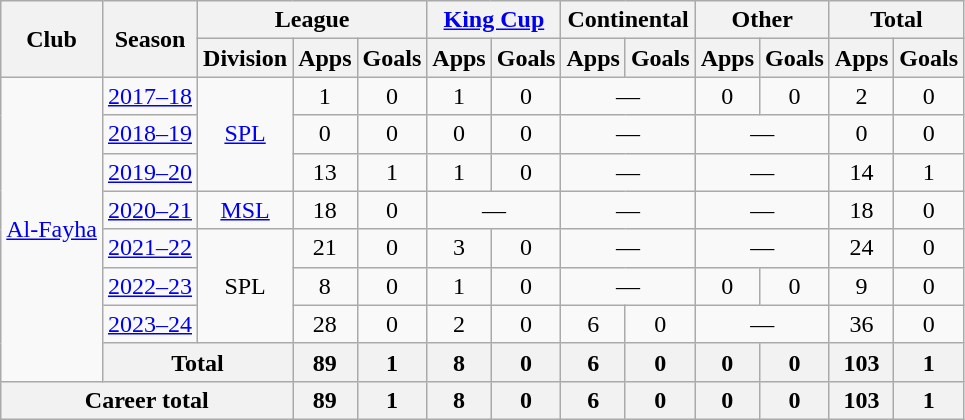<table class="wikitable" style="text-align: center">
<tr>
<th rowspan=2>Club</th>
<th rowspan=2>Season</th>
<th colspan=3>League</th>
<th colspan=2><a href='#'>King Cup</a></th>
<th colspan=2>Continental</th>
<th colspan=2>Other</th>
<th colspan=2>Total</th>
</tr>
<tr>
<th>Division</th>
<th>Apps</th>
<th>Goals</th>
<th>Apps</th>
<th>Goals</th>
<th>Apps</th>
<th>Goals</th>
<th>Apps</th>
<th>Goals</th>
<th>Apps</th>
<th>Goals</th>
</tr>
<tr>
<td rowspan="8"><a href='#'>Al-Fayha</a></td>
<td><a href='#'>2017–18</a></td>
<td rowspan="3"><a href='#'>SPL</a></td>
<td>1</td>
<td>0</td>
<td>1</td>
<td>0</td>
<td colspan=2>—</td>
<td>0</td>
<td>0</td>
<td>2</td>
<td>0</td>
</tr>
<tr>
<td><a href='#'>2018–19</a></td>
<td>0</td>
<td>0</td>
<td>0</td>
<td>0</td>
<td colspan=2>—</td>
<td colspan=2>—</td>
<td>0</td>
<td>0</td>
</tr>
<tr>
<td><a href='#'>2019–20</a></td>
<td>13</td>
<td>1</td>
<td>1</td>
<td>0</td>
<td colspan=2>—</td>
<td colspan=2>—</td>
<td>14</td>
<td>1</td>
</tr>
<tr>
<td><a href='#'>2020–21</a></td>
<td rowspan="1"><a href='#'>MSL</a></td>
<td>18</td>
<td>0</td>
<td colspan=2>—</td>
<td colspan=2>—</td>
<td colspan=2>—</td>
<td>18</td>
<td>0</td>
</tr>
<tr>
<td><a href='#'>2021–22</a></td>
<td rowspan="3">SPL</td>
<td>21</td>
<td>0</td>
<td>3</td>
<td>0</td>
<td colspan=2>—</td>
<td colspan=2>—</td>
<td>24</td>
<td>0</td>
</tr>
<tr>
<td><a href='#'>2022–23</a></td>
<td>8</td>
<td>0</td>
<td>1</td>
<td>0</td>
<td colspan=2>—</td>
<td>0</td>
<td>0</td>
<td>9</td>
<td>0</td>
</tr>
<tr>
<td><a href='#'>2023–24</a></td>
<td>28</td>
<td>0</td>
<td>2</td>
<td>0</td>
<td>6</td>
<td>0</td>
<td colspan=2>—</td>
<td>36</td>
<td>0</td>
</tr>
<tr>
<th colspan="2">Total</th>
<th>89</th>
<th>1</th>
<th>8</th>
<th>0</th>
<th>6</th>
<th>0</th>
<th>0</th>
<th>0</th>
<th>103</th>
<th>1</th>
</tr>
<tr>
<th colspan="3">Career total</th>
<th>89</th>
<th>1</th>
<th>8</th>
<th>0</th>
<th>6</th>
<th>0</th>
<th>0</th>
<th>0</th>
<th>103</th>
<th>1</th>
</tr>
</table>
